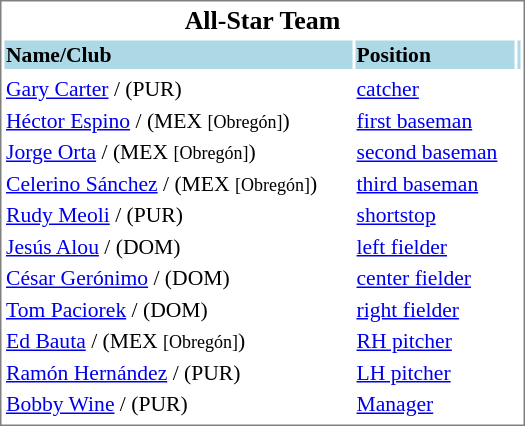<table cellpadding="1" width="350px" style="font-size: 90%; border: 1px solid gray;">
<tr align="center" style="font-size: larger;">
<td colspan=6><strong>All-Star Team</strong></td>
</tr>
<tr style="background:lightblue;">
<td><strong>Name/Club</strong></td>
<td><strong>Position</strong></td>
<td></td>
</tr>
<tr align="center" style="vertical-align: middle;" style="background:lightblue;">
</tr>
<tr>
<td><a href='#'>Gary Carter</a> / (PUR)</td>
<td><a href='#'>catcher</a></td>
</tr>
<tr>
<td><a href='#'>Héctor Espino</a> / (MEX <small>[Obregón]</small>)</td>
<td><a href='#'>first baseman</a></td>
</tr>
<tr>
<td><a href='#'>Jorge Orta</a> / (MEX <small>[Obregón]</small>)</td>
<td><a href='#'>second baseman</a></td>
</tr>
<tr>
<td><a href='#'>Celerino Sánchez</a> / (MEX <small>[Obregón]</small>)</td>
<td><a href='#'>third baseman</a></td>
</tr>
<tr>
<td><a href='#'>Rudy Meoli</a> / (PUR)</td>
<td><a href='#'>shortstop</a></td>
</tr>
<tr>
<td><a href='#'>Jesús Alou</a> / (DOM)</td>
<td><a href='#'>left fielder</a></td>
</tr>
<tr>
<td><a href='#'>César Gerónimo</a> / (DOM)</td>
<td><a href='#'>center fielder</a></td>
</tr>
<tr>
<td><a href='#'>Tom Paciorek</a> / (DOM)</td>
<td><a href='#'>right fielder</a></td>
</tr>
<tr>
<td><a href='#'>Ed Bauta</a> / (MEX <small>[Obregón]</small>)</td>
<td><a href='#'>RH pitcher</a></td>
</tr>
<tr>
<td><a href='#'>Ramón Hernández</a> / (PUR)</td>
<td><a href='#'>LH pitcher</a></td>
</tr>
<tr>
<td><a href='#'>Bobby Wine</a> / (PUR)</td>
<td><a href='#'>Manager</a></td>
</tr>
<tr>
</tr>
</table>
